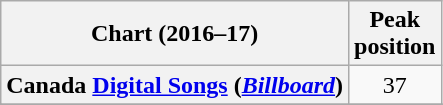<table class="wikitable sortable plainrowheaders" style="text-align:center;">
<tr>
<th>Chart (2016–17)</th>
<th>Peak <br> position</th>
</tr>
<tr>
<th scope="row">Canada <a href='#'>Digital Songs</a> (<a href='#'><em>Billboard</em></a>)</th>
<td>37</td>
</tr>
<tr>
</tr>
<tr>
</tr>
<tr>
</tr>
</table>
